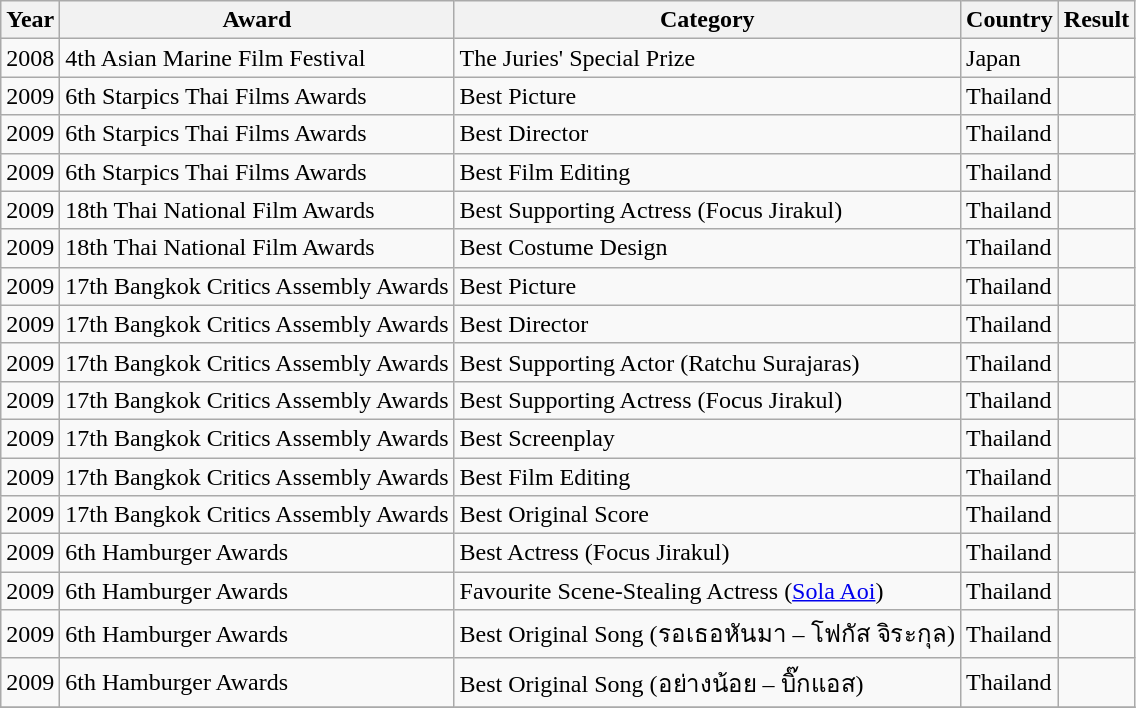<table class="wikitable">
<tr>
<th>Year</th>
<th>Award</th>
<th>Category</th>
<th>Country</th>
<th>Result</th>
</tr>
<tr>
<td>2008</td>
<td>4th Asian Marine Film Festival</td>
<td>The Juries' Special Prize</td>
<td>Japan</td>
<td></td>
</tr>
<tr>
<td>2009</td>
<td>6th Starpics Thai Films Awards</td>
<td>Best Picture</td>
<td>Thailand</td>
<td></td>
</tr>
<tr>
<td>2009</td>
<td>6th Starpics Thai Films Awards</td>
<td>Best Director</td>
<td>Thailand</td>
<td></td>
</tr>
<tr>
<td>2009</td>
<td>6th Starpics Thai Films Awards</td>
<td>Best Film Editing</td>
<td>Thailand</td>
<td></td>
</tr>
<tr>
<td>2009</td>
<td>18th Thai National Film Awards</td>
<td>Best Supporting Actress (Focus Jirakul)</td>
<td>Thailand</td>
<td></td>
</tr>
<tr>
<td>2009</td>
<td>18th Thai National Film Awards</td>
<td>Best Costume Design</td>
<td>Thailand</td>
<td></td>
</tr>
<tr>
<td>2009</td>
<td>17th Bangkok Critics Assembly Awards</td>
<td>Best Picture</td>
<td>Thailand</td>
<td></td>
</tr>
<tr>
<td>2009</td>
<td>17th Bangkok Critics Assembly Awards</td>
<td>Best Director</td>
<td>Thailand</td>
<td></td>
</tr>
<tr>
<td>2009</td>
<td>17th Bangkok Critics Assembly Awards</td>
<td>Best Supporting Actor (Ratchu Surajaras)</td>
<td>Thailand</td>
<td></td>
</tr>
<tr>
<td>2009</td>
<td>17th Bangkok Critics Assembly Awards</td>
<td>Best Supporting Actress (Focus Jirakul)</td>
<td>Thailand</td>
<td></td>
</tr>
<tr>
<td>2009</td>
<td>17th Bangkok Critics Assembly Awards</td>
<td>Best Screenplay</td>
<td>Thailand</td>
<td></td>
</tr>
<tr>
<td>2009</td>
<td>17th Bangkok Critics Assembly Awards</td>
<td>Best Film Editing</td>
<td>Thailand</td>
<td></td>
</tr>
<tr>
<td>2009</td>
<td>17th Bangkok Critics Assembly Awards</td>
<td>Best Original Score</td>
<td>Thailand</td>
<td></td>
</tr>
<tr>
<td>2009</td>
<td>6th Hamburger Awards</td>
<td>Best Actress (Focus Jirakul)</td>
<td>Thailand</td>
<td></td>
</tr>
<tr>
<td>2009</td>
<td>6th Hamburger Awards</td>
<td>Favourite Scene-Stealing Actress (<a href='#'>Sola Aoi</a>)</td>
<td>Thailand</td>
<td></td>
</tr>
<tr>
<td>2009</td>
<td>6th Hamburger Awards</td>
<td>Best Original Song (รอเธอหันมา – โฟกัส จิระกุล)</td>
<td>Thailand</td>
<td></td>
</tr>
<tr>
<td>2009</td>
<td>6th Hamburger Awards</td>
<td>Best Original Song (อย่างน้อย – บิ๊กแอส)</td>
<td>Thailand</td>
<td></td>
</tr>
<tr>
</tr>
</table>
